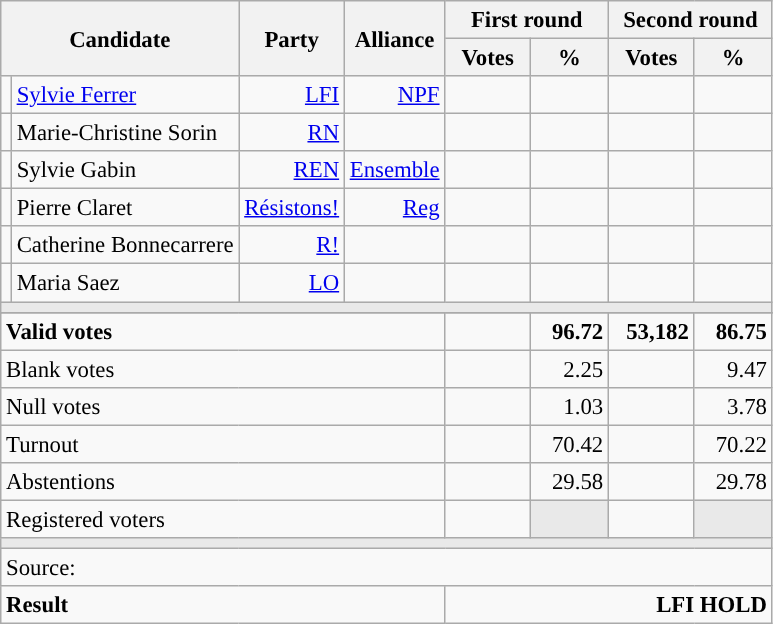<table class="wikitable" style="text-align:right;font-size:95%;">
<tr>
<th colspan="2" rowspan="2">Candidate</th>
<th colspan="1" rowspan="2">Party</th>
<th colspan="1" rowspan="2">Alliance</th>
<th colspan="2">First round</th>
<th colspan="2">Second round</th>
</tr>
<tr>
<th style="width:50px;">Votes</th>
<th style="width:45px;">%</th>
<th style="width:50px;">Votes</th>
<th style="width:45px;">%</th>
</tr>
<tr>
<td style="color:inherit;background:"></td>
<td style="text-align:left;"><a href='#'>Sylvie Ferrer</a></td>
<td><a href='#'>LFI</a></td>
<td><a href='#'>NPF</a></td>
<td><strong></strong></td>
<td><strong></strong></td>
<td><strong></strong></td>
<td><strong></strong></td>
</tr>
<tr>
<td style="color:inherit;background:"></td>
<td style="text-align:left;">Marie-Christine Sorin</td>
<td><a href='#'>RN</a></td>
<td></td>
<td><strong></strong></td>
<td><strong></strong></td>
<td></td>
<td></td>
</tr>
<tr>
<td style="color:inherit;background:"></td>
<td style="text-align:left;">Sylvie Gabin</td>
<td><a href='#'>REN</a></td>
<td><a href='#'>Ensemble</a></td>
<td></td>
<td></td>
<td></td>
<td></td>
</tr>
<tr>
<td style="color:inherit;background:"></td>
<td style="text-align:left;">Pierre Claret</td>
<td><a href='#'>Résistons!</a></td>
<td><a href='#'>Reg</a></td>
<td></td>
<td></td>
<td></td>
<td></td>
</tr>
<tr>
<td style="color:inherit;background:"></td>
<td style="text-align:left;">Catherine Bonnecarrere</td>
<td><a href='#'>R!</a></td>
<td></td>
<td></td>
<td></td>
<td></td>
<td></td>
</tr>
<tr>
<td style="color:inherit;background:"></td>
<td style="text-align:left;">Maria Saez</td>
<td><a href='#'>LO</a></td>
<td></td>
<td></td>
<td></td>
<td></td>
<td></td>
</tr>
<tr>
<td colspan="8" style="background:#E9E9E9;"></td>
</tr>
<tr>
</tr>
<tr style="font-weight:bold;">
<td colspan="4" style="text-align:left;">Valid votes</td>
<td></td>
<td>96.72</td>
<td>53,182</td>
<td>86.75</td>
</tr>
<tr>
<td colspan="4" style="text-align:left;">Blank votes</td>
<td></td>
<td>2.25</td>
<td></td>
<td>9.47</td>
</tr>
<tr>
<td colspan="4" style="text-align:left;">Null votes</td>
<td></td>
<td>1.03</td>
<td></td>
<td>3.78</td>
</tr>
<tr>
<td colspan="4" style="text-align:left;">Turnout</td>
<td></td>
<td>70.42</td>
<td></td>
<td>70.22</td>
</tr>
<tr>
<td colspan="4" style="text-align:left;">Abstentions</td>
<td></td>
<td>29.58</td>
<td></td>
<td>29.78</td>
</tr>
<tr>
<td colspan="4" style="text-align:left;">Registered voters</td>
<td></td>
<td style="background:#E9E9E9;"></td>
<td></td>
<td style="background:#E9E9E9;"></td>
</tr>
<tr>
<td colspan="8" style="background:#E9E9E9;"></td>
</tr>
<tr>
<td colspan="8" style="text-align:left;">Source: </td>
</tr>
<tr style="font-weight:bold">
<td colspan="4" style="text-align:left;">Result</td>
<td colspan="4" style="background-color:">LFI HOLD</td>
</tr>
</table>
